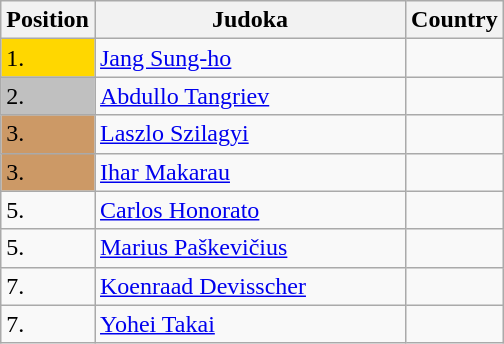<table class=wikitable>
<tr>
<th width=10>Position</th>
<th width=200>Judoka</th>
<th width=10>Country</th>
</tr>
<tr>
<td bgcolor=gold>1.</td>
<td><a href='#'>Jang Sung-ho</a></td>
<td></td>
</tr>
<tr>
<td bgcolor="silver">2.</td>
<td><a href='#'>Abdullo Tangriev</a></td>
<td></td>
</tr>
<tr>
<td bgcolor="CC9966">3.</td>
<td><a href='#'>Laszlo Szilagyi</a></td>
<td></td>
</tr>
<tr>
<td bgcolor="CC9966">3.</td>
<td><a href='#'>Ihar Makarau</a></td>
<td></td>
</tr>
<tr>
<td>5.</td>
<td><a href='#'>Carlos Honorato</a></td>
<td></td>
</tr>
<tr>
<td>5.</td>
<td><a href='#'>Marius Paškevičius</a></td>
<td></td>
</tr>
<tr>
<td>7.</td>
<td><a href='#'>Koenraad Devisscher</a></td>
<td></td>
</tr>
<tr>
<td>7.</td>
<td><a href='#'>Yohei Takai</a></td>
<td></td>
</tr>
</table>
